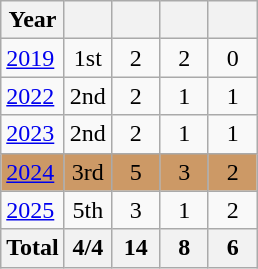<table class="wikitable" style="text-align: center;">
<tr>
<th>Year</th>
<th></th>
<th width=25px></th>
<th width=25px></th>
<th width=25px></th>
</tr>
<tr>
<td style="text-align:left;"> <a href='#'>2019</a></td>
<td>1st</td>
<td>2</td>
<td>2</td>
<td>0</td>
</tr>
<tr>
<td style="text-align:left;"> <a href='#'>2022</a></td>
<td>2nd</td>
<td>2</td>
<td>1</td>
<td>1</td>
</tr>
<tr>
<td style="text-align:left;"> <a href='#'>2023</a></td>
<td>2nd</td>
<td>2</td>
<td>1</td>
<td>1</td>
</tr>
<tr bgcolor=cc9966>
<td style="text-align:left;"> <a href='#'>2024</a></td>
<td>3rd</td>
<td>5</td>
<td>3</td>
<td>2</td>
</tr>
<tr>
<td style="text-align:left;"> <a href='#'>2025</a></td>
<td>5th</td>
<td>3</td>
<td>1</td>
<td>2</td>
</tr>
<tr>
<th>Total</th>
<th>4/4</th>
<th>14</th>
<th>8</th>
<th>6</th>
</tr>
</table>
